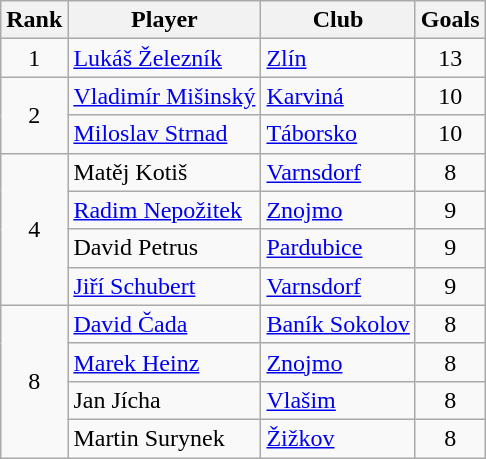<table class="wikitable" style="text-align:center">
<tr>
<th>Rank</th>
<th>Player</th>
<th>Club</th>
<th>Goals</th>
</tr>
<tr>
<td>1</td>
<td align="left"> <a href='#'>Lukáš Železník</a></td>
<td align="left"><a href='#'>Zlín</a></td>
<td>13</td>
</tr>
<tr>
<td rowspan="2">2</td>
<td align="left"> <a href='#'>Vladimír Mišinský</a></td>
<td align="left"><a href='#'>Karviná</a></td>
<td>10</td>
</tr>
<tr>
<td align="left"> <a href='#'>Miloslav Strnad</a></td>
<td align="left"><a href='#'>Táborsko</a></td>
<td>10</td>
</tr>
<tr>
<td rowspan="4">4</td>
<td align="left"> Matěj Kotiš</td>
<td align="left"><a href='#'>Varnsdorf</a></td>
<td>8</td>
</tr>
<tr>
<td align="left"> <a href='#'>Radim Nepožitek</a></td>
<td align="left"><a href='#'>Znojmo</a></td>
<td>9</td>
</tr>
<tr>
<td align="left"> David Petrus</td>
<td align="left"><a href='#'>Pardubice</a></td>
<td>9</td>
</tr>
<tr>
<td align="left"> <a href='#'>Jiří Schubert</a></td>
<td align="left"><a href='#'>Varnsdorf</a></td>
<td>9</td>
</tr>
<tr>
<td rowspan="4">8</td>
<td align="left"> <a href='#'>David Čada</a></td>
<td align="left"><a href='#'>Baník Sokolov</a></td>
<td>8</td>
</tr>
<tr>
<td align="left"> <a href='#'>Marek Heinz</a></td>
<td align="left"><a href='#'>Znojmo</a></td>
<td>8</td>
</tr>
<tr>
<td align="left"> Jan Jícha</td>
<td align="left"><a href='#'>Vlašim</a></td>
<td>8</td>
</tr>
<tr>
<td align="left"> Martin Surynek</td>
<td align="left"><a href='#'>Žižkov</a></td>
<td>8</td>
</tr>
</table>
